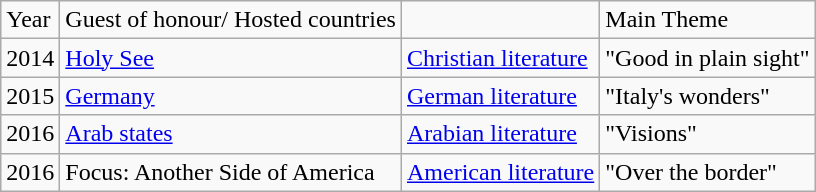<table class="wikitable">
<tr>
<td>Year</td>
<td>Guest of honour/ Hosted countries</td>
<td></td>
<td>Main Theme</td>
</tr>
<tr>
<td>2014</td>
<td><a href='#'>Holy See</a></td>
<td><a href='#'>Christian literature</a></td>
<td>"Good in plain sight"</td>
</tr>
<tr>
<td>2015</td>
<td><a href='#'>Germany</a></td>
<td><a href='#'>German literature</a></td>
<td>"Italy's wonders"</td>
</tr>
<tr>
<td>2016</td>
<td><a href='#'>Arab states</a></td>
<td><a href='#'>Arabian literature</a></td>
<td>"Visions"</td>
</tr>
<tr>
<td>2016</td>
<td>Focus: Another Side of America</td>
<td><a href='#'>American literature</a></td>
<td>"Over the border"</td>
</tr>
</table>
